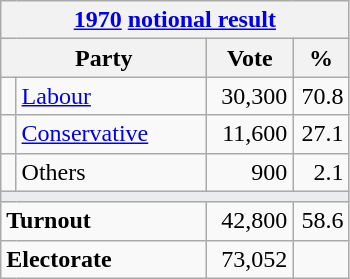<table class="wikitable">
<tr>
<th colspan="4"><a href='#'>1970</a> <a href='#'>notional result</a></th>
</tr>
<tr>
<th bgcolor="#DDDDFF" width="130px" colspan="2">Party</th>
<th bgcolor="#DDDDFF" width="50px">Vote</th>
<th bgcolor="#DDDDFF" width="30px">%</th>
</tr>
<tr>
<td></td>
<td><a href='#'>Labour</a></td>
<td align=right>30,300</td>
<td align=right>70.8</td>
</tr>
<tr>
<td></td>
<td><a href='#'>Conservative</a></td>
<td align=right>11,600</td>
<td align=right>27.1</td>
</tr>
<tr>
<td></td>
<td>Others</td>
<td align=right>900</td>
<td align=right>2.1</td>
</tr>
<tr>
<td colspan="4" bgcolor="#EAECF0"></td>
</tr>
<tr>
<td colspan="2"><strong>Turnout</strong></td>
<td align=right>42,800</td>
<td align=right>58.6</td>
</tr>
<tr>
<td colspan="2"><strong>Electorate</strong></td>
<td align=right>73,052</td>
</tr>
</table>
